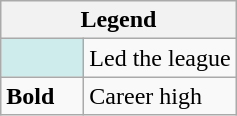<table class="wikitable mw-collapsible">
<tr>
<th colspan="2">Legend</th>
</tr>
<tr>
<td style="background:#cfecec; width:3em;"></td>
<td>Led the league</td>
</tr>
<tr>
<td><strong>Bold</strong></td>
<td>Career high</td>
</tr>
</table>
